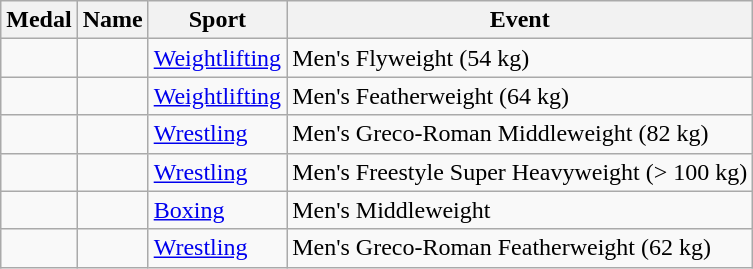<table class="wikitable sortable">
<tr>
<th>Medal</th>
<th>Name</th>
<th>Sport</th>
<th>Event</th>
</tr>
<tr>
<td></td>
<td></td>
<td><a href='#'>Weightlifting</a></td>
<td>Men's Flyweight (54 kg)</td>
</tr>
<tr>
<td></td>
<td></td>
<td><a href='#'>Weightlifting</a></td>
<td>Men's Featherweight (64 kg)</td>
</tr>
<tr>
<td></td>
<td></td>
<td><a href='#'>Wrestling</a></td>
<td>Men's Greco-Roman Middleweight (82 kg)</td>
</tr>
<tr>
<td></td>
<td></td>
<td><a href='#'>Wrestling</a></td>
<td>Men's Freestyle Super Heavyweight (> 100 kg)</td>
</tr>
<tr>
<td></td>
<td></td>
<td><a href='#'>Boxing</a></td>
<td>Men's Middleweight</td>
</tr>
<tr>
<td></td>
<td></td>
<td><a href='#'>Wrestling</a></td>
<td>Men's Greco-Roman Featherweight (62 kg)</td>
</tr>
</table>
